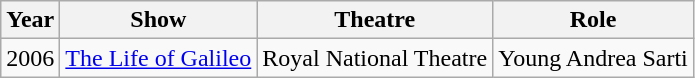<table class="wikitable">
<tr>
<th>Year</th>
<th>Show</th>
<th>Theatre</th>
<th>Role</th>
</tr>
<tr>
<td>2006</td>
<td><a href='#'>The Life of Galileo</a></td>
<td>Royal National Theatre</td>
<td>Young Andrea Sarti</td>
</tr>
</table>
